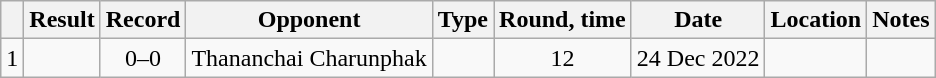<table class="wikitable" style="text-align:center">
<tr>
<th></th>
<th>Result</th>
<th>Record</th>
<th>Opponent</th>
<th>Type</th>
<th>Round, time</th>
<th>Date</th>
<th>Location</th>
<th>Notes</th>
</tr>
<tr>
<td>1</td>
<td></td>
<td>0–0 </td>
<td style="text-align:left;">Thananchai Charunphak</td>
<td></td>
<td>12</td>
<td>24 Dec 2022</td>
<td style="text-align:left;"></td>
<td style="text-align:left;"></td>
</tr>
</table>
